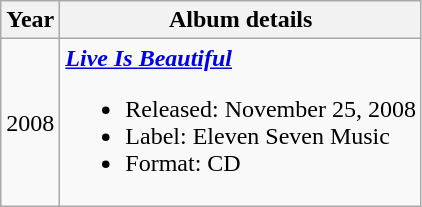<table class="wikitable">
<tr>
<th>Year</th>
<th>Album details</th>
</tr>
<tr>
<td>2008</td>
<td><strong><em><a href='#'>Live Is Beautiful</a></em></strong><br><ul><li>Released: November 25, 2008</li><li>Label: Eleven Seven Music</li><li>Format: CD</li></ul></td>
</tr>
</table>
